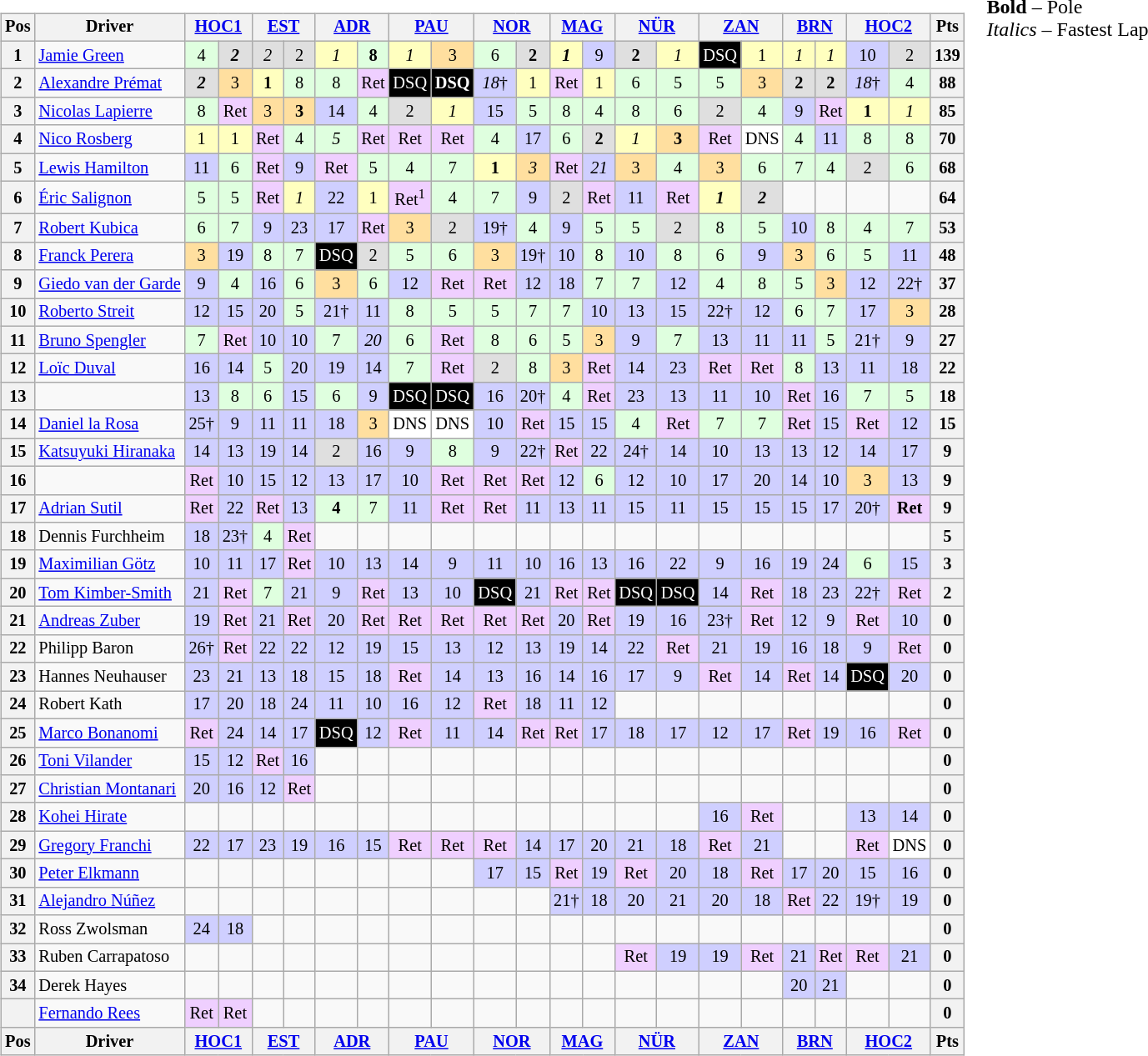<table>
<tr>
<td><br><table class="wikitable" style="font-size: 85%; text-align:center">
<tr valign="top">
<th valign="middle">Pos</th>
<th valign="middle">Driver</th>
<th colspan=2><a href='#'>HOC1</a><br></th>
<th colspan=2><a href='#'>EST</a><br></th>
<th colspan=2><a href='#'>ADR</a><br></th>
<th colspan=2><a href='#'>PAU</a><br></th>
<th colspan=2><a href='#'>NOR</a><br></th>
<th colspan=2><a href='#'>MAG</a><br></th>
<th colspan=2><a href='#'>NÜR</a><br></th>
<th colspan=2><a href='#'>ZAN</a><br></th>
<th colspan=2><a href='#'>BRN</a><br></th>
<th colspan=2><a href='#'>HOC2</a><br></th>
<th>Pts</th>
</tr>
<tr>
<th>1</th>
<td align="left"> <a href='#'>Jamie Green</a></td>
<td style="background:#DFFFDF;">4</td>
<td style="background:#DFDFDF;"><strong><em>2</em></strong></td>
<td style="background:#DFDFDF;"><em>2</em></td>
<td style="background:#DFDFDF;">2</td>
<td style="background:#FFFFBF;"><em>1</em></td>
<td style="background:#DFFFDF;"><strong>8</strong></td>
<td style="background:#FFFFBF;"><em>1</em></td>
<td style="background:#FFDF9F;">3</td>
<td style="background:#DFFFDF;">6</td>
<td style="background:#DFDFDF;"><strong>2</strong></td>
<td style="background:#FFFFBF;"><strong><em>1</em></strong></td>
<td style="background:#CFCFFF;">9</td>
<td style="background:#DFDFDF;"><strong>2</strong></td>
<td style="background:#FFFFBF;"><em>1</em></td>
<td style="background:#000000; color:white">DSQ</td>
<td style="background:#FFFFBF;">1</td>
<td style="background:#FFFFBF;"><em>1</em></td>
<td style="background:#FFFFBF;"><em>1</em></td>
<td style="background:#CFCFFF;">10</td>
<td style="background:#DFDFDF;">2</td>
<th>139</th>
</tr>
<tr>
<th>2</th>
<td align="left"> <a href='#'>Alexandre Prémat</a></td>
<td style="background:#DFDFDF;"><strong><em>2</em></strong></td>
<td style="background:#FFDF9F;">3</td>
<td style="background:#FFFFBF;"><strong>1</strong></td>
<td style="background:#DFFFDF;">8</td>
<td style="background:#DFFFDF;">8</td>
<td style="background:#EFCFFF;">Ret</td>
<td style="background:#000000; color:white">DSQ</td>
<td style="background:#000000; color:white"><strong>DSQ</strong></td>
<td style="background:#CFCFFF;"><em>18</em>†</td>
<td style="background:#FFFFBF;">1</td>
<td style="background:#EFCFFF;">Ret</td>
<td style="background:#FFFFBF;">1</td>
<td style="background:#DFFFDF;">6</td>
<td style="background:#DFFFDF;">5</td>
<td style="background:#DFFFDF;">5</td>
<td style="background:#FFDF9F;">3</td>
<td style="background:#DFDFDF;"><strong>2</strong></td>
<td style="background:#DFDFDF;"><strong>2</strong></td>
<td style="background:#CFCFFF;"><em>18</em>†</td>
<td style="background:#DFFFDF;">4</td>
<th>88</th>
</tr>
<tr>
<th>3</th>
<td align="left"> <a href='#'>Nicolas Lapierre</a></td>
<td style="background:#DFFFDF;">8</td>
<td style="background:#EFCFFF;">Ret</td>
<td style="background:#FFDF9F;">3</td>
<td style="background:#FFDF9F;"><strong>3</strong></td>
<td style="background:#CFCFFF;">14</td>
<td style="background:#DFFFDF;">4</td>
<td style="background:#DFDFDF;">2</td>
<td style="background:#FFFFBF;"><em>1</em></td>
<td style="background:#CFCFFF;">15</td>
<td style="background:#DFFFDF;">5</td>
<td style="background:#DFFFDF;">8</td>
<td style="background:#DFFFDF;">4</td>
<td style="background:#DFFFDF;">8</td>
<td style="background:#DFFFDF;">6</td>
<td style="background:#DFDFDF;">2</td>
<td style="background:#DFFFDF;">4</td>
<td style="background:#CFCFFF;">9</td>
<td style="background:#EFCFFF;">Ret</td>
<td style="background:#FFFFBF;"><strong>1</strong></td>
<td style="background:#FFFFBF;"><em>1</em></td>
<th>85</th>
</tr>
<tr>
<th>4</th>
<td align="left"> <a href='#'>Nico Rosberg</a></td>
<td style="background:#FFFFBF;">1</td>
<td style="background:#FFFFBF;">1</td>
<td style="background:#EFCFFF;">Ret</td>
<td style="background:#DFFFDF;">4</td>
<td style="background:#DFFFDF;"><em>5</em></td>
<td style="background:#EFCFFF;">Ret</td>
<td style="background:#EFCFFF;">Ret</td>
<td style="background:#EFCFFF;">Ret</td>
<td style="background:#DFFFDF;">4</td>
<td style="background:#CFCFFF;">17</td>
<td style="background:#DFFFDF;">6</td>
<td style="background:#DFDFDF;"><strong>2</strong></td>
<td style="background:#FFFFBF;"><em>1</em></td>
<td style="background:#FFDF9F;"><strong>3</strong></td>
<td style="background:#EFCFFF;">Ret</td>
<td style="background:#FFFFFF;">DNS</td>
<td style="background:#DFFFDF;">4</td>
<td style="background:#CFCFFF;">11</td>
<td style="background:#DFFFDF;">8</td>
<td style="background:#DFFFDF;">8</td>
<th>70</th>
</tr>
<tr>
<th>5</th>
<td align="left"> <a href='#'>Lewis Hamilton</a></td>
<td style="background:#CFCFFF;">11</td>
<td style="background:#DFFFDF;">6</td>
<td style="background:#EFCFFF;">Ret</td>
<td style="background:#CFCFFF;">9</td>
<td style="background:#EFCFFF;">Ret</td>
<td style="background:#DFFFDF;">5</td>
<td style="background:#DFFFDF;">4</td>
<td style="background:#DFFFDF;">7</td>
<td style="background:#FFFFBF;"><strong>1</strong></td>
<td style="background:#FFDF9F;"><em>3</em></td>
<td style="background:#EFCFFF;">Ret</td>
<td style="background:#CFCFFF;"><em>21</em></td>
<td style="background:#FFDF9F;">3</td>
<td style="background:#DFFFDF;">4</td>
<td style="background:#FFDF9F;">3</td>
<td style="background:#DFFFDF;">6</td>
<td style="background:#DFFFDF;">7</td>
<td style="background:#DFFFDF;">4</td>
<td style="background:#DFDFDF;">2</td>
<td style="background:#DFFFDF;">6</td>
<th>68</th>
</tr>
<tr>
<th>6</th>
<td align="left"> <a href='#'>Éric Salignon</a></td>
<td style="background:#DFFFDF;">5</td>
<td style="background:#DFFFDF;">5</td>
<td style="background:#EFCFFF;">Ret</td>
<td style="background:#FFFFBF;"><em>1</em></td>
<td style="background:#CFCFFF;">22</td>
<td style="background:#FFFFBF;">1</td>
<td style="background:#EFCFFF;">Ret<sup>1</sup></td>
<td style="background:#DFFFDF;">4</td>
<td style="background:#DFFFDF;">7</td>
<td style="background:#CFCFFF;">9</td>
<td style="background:#DFDFDF;">2</td>
<td style="background:#EFCFFF;">Ret</td>
<td style="background:#CFCFFF;">11</td>
<td style="background:#EFCFFF;">Ret</td>
<td style="background:#FFFFBF;"><strong><em>1</em></strong></td>
<td style="background:#DFDFDF;"><strong><em>2</em></strong></td>
<td></td>
<td></td>
<td></td>
<td></td>
<th>64</th>
</tr>
<tr>
<th>7</th>
<td align="left"> <a href='#'>Robert Kubica</a></td>
<td style="background:#DFFFDF;">6</td>
<td style="background:#DFFFDF;">7</td>
<td style="background:#CFCFFF;">9</td>
<td style="background:#CFCFFF;">23</td>
<td style="background:#CFCFFF;">17</td>
<td style="background:#EFCFFF;">Ret</td>
<td style="background:#FFDF9F;">3</td>
<td style="background:#DFDFDF;">2</td>
<td style="background:#CFCFFF;">19†</td>
<td style="background:#DFFFDF;">4</td>
<td style="background:#CFCFFF;">9</td>
<td style="background:#DFFFDF;">5</td>
<td style="background:#DFFFDF;">5</td>
<td style="background:#DFDFDF;">2</td>
<td style="background:#DFFFDF;">8</td>
<td style="background:#DFFFDF;">5</td>
<td style="background:#CFCFFF;">10</td>
<td style="background:#DFFFDF;">8</td>
<td style="background:#DFFFDF;">4</td>
<td style="background:#DFFFDF;">7</td>
<th>53</th>
</tr>
<tr>
<th>8</th>
<td align="left"> <a href='#'>Franck Perera</a></td>
<td style="background:#FFDF9F;">3</td>
<td style="background:#CFCFFF;">19</td>
<td style="background:#DFFFDF;">8</td>
<td style="background:#DFFFDF;">7</td>
<td style="background:#000000; color:white">DSQ</td>
<td style="background:#DFDFDF;">2</td>
<td style="background:#DFFFDF;">5</td>
<td style="background:#DFFFDF;">6</td>
<td style="background:#FFDF9F;">3</td>
<td style="background:#CFCFFF;">19†</td>
<td style="background:#CFCFFF;">10</td>
<td style="background:#DFFFDF;">8</td>
<td style="background:#CFCFFF;">10</td>
<td style="background:#DFFFDF;">8</td>
<td style="background:#DFFFDF;">6</td>
<td style="background:#CFCFFF;">9</td>
<td style="background:#FFDF9F;">3</td>
<td style="background:#DFFFDF;">6</td>
<td style="background:#DFFFDF;">5</td>
<td style="background:#CFCFFF;">11</td>
<th>48</th>
</tr>
<tr>
<th>9</th>
<td align="left"> <a href='#'>Giedo van der Garde</a></td>
<td style="background:#CFCFFF;">9</td>
<td style="background:#DFFFDF;">4</td>
<td style="background:#CFCFFF;">16</td>
<td style="background:#DFFFDF;">6</td>
<td style="background:#FFDF9F;">3</td>
<td style="background:#DFFFDF;">6</td>
<td style="background:#CFCFFF;">12</td>
<td style="background:#EFCFFF;">Ret</td>
<td style="background:#EFCFFF;">Ret</td>
<td style="background:#CFCFFF;">12</td>
<td style="background:#CFCFFF;">18</td>
<td style="background:#DFFFDF;">7</td>
<td style="background:#DFFFDF;">7</td>
<td style="background:#CFCFFF;">12</td>
<td style="background:#DFFFDF;">4</td>
<td style="background:#DFFFDF;">8</td>
<td style="background:#DFFFDF;">5</td>
<td style="background:#FFDF9F;">3</td>
<td style="background:#CFCFFF;">12</td>
<td style="background:#CFCFFF;">22†</td>
<th>37</th>
</tr>
<tr>
<th>10</th>
<td align="left"> <a href='#'>Roberto Streit</a></td>
<td style="background:#CFCFFF;">12</td>
<td style="background:#CFCFFF;">15</td>
<td style="background:#CFCFFF;">20</td>
<td style="background:#DFFFDF;">5</td>
<td style="background:#CFCFFF;">21†</td>
<td style="background:#CFCFFF;">11</td>
<td style="background:#DFFFDF;">8</td>
<td style="background:#DFFFDF;">5</td>
<td style="background:#DFFFDF;">5</td>
<td style="background:#DFFFDF;">7</td>
<td style="background:#DFFFDF;">7</td>
<td style="background:#CFCFFF;">10</td>
<td style="background:#CFCFFF;">13</td>
<td style="background:#CFCFFF;">15</td>
<td style="background:#CFCFFF;">22†</td>
<td style="background:#CFCFFF;">12</td>
<td style="background:#DFFFDF;">6</td>
<td style="background:#DFFFDF;">7</td>
<td style="background:#CFCFFF;">17</td>
<td style="background:#FFDF9F;">3</td>
<th>28</th>
</tr>
<tr>
<th>11</th>
<td align="left"> <a href='#'>Bruno Spengler</a></td>
<td style="background:#DFFFDF;">7</td>
<td style="background:#EFCFFF;">Ret</td>
<td style="background:#CFCFFF;">10</td>
<td style="background:#CFCFFF;">10</td>
<td style="background:#DFFFDF;">7</td>
<td style="background:#CFCFFF;"><em>20</em></td>
<td style="background:#DFFFDF;">6</td>
<td style="background:#EFCFFF;">Ret</td>
<td style="background:#DFFFDF;">8</td>
<td style="background:#DFFFDF;">6</td>
<td style="background:#DFFFDF;">5</td>
<td style="background:#FFDF9F;">3</td>
<td style="background:#CFCFFF;">9</td>
<td style="background:#DFFFDF;">7</td>
<td style="background:#CFCFFF;">13</td>
<td style="background:#CFCFFF;">11</td>
<td style="background:#CFCFFF;">11</td>
<td style="background:#DFFFDF;">5</td>
<td style="background:#CFCFFF;">21†</td>
<td style="background:#CFCFFF;">9</td>
<th>27</th>
</tr>
<tr>
<th>12</th>
<td align="left"> <a href='#'>Loïc Duval</a></td>
<td style="background:#CFCFFF;">16</td>
<td style="background:#CFCFFF;">14</td>
<td style="background:#DFFFDF;">5</td>
<td style="background:#CFCFFF;">20</td>
<td style="background:#CFCFFF;">19</td>
<td style="background:#CFCFFF;">14</td>
<td style="background:#DFFFDF;">7</td>
<td style="background:#EFCFFF;">Ret</td>
<td style="background:#DFDFDF;">2</td>
<td style="background:#DFFFDF;">8</td>
<td style="background:#FFDF9F;">3</td>
<td style="background:#EFCFFF;">Ret</td>
<td style="background:#CFCFFF;">14</td>
<td style="background:#CFCFFF;">23</td>
<td style="background:#EFCFFF;">Ret</td>
<td style="background:#EFCFFF;">Ret</td>
<td style="background:#DFFFDF;">8</td>
<td style="background:#CFCFFF;">13</td>
<td style="background:#CFCFFF;">11</td>
<td style="background:#CFCFFF;">18</td>
<th>22</th>
</tr>
<tr>
<th>13</th>
<td align="left"></td>
<td style="background:#CFCFFF;">13</td>
<td style="background:#DFFFDF;">8</td>
<td style="background:#DFFFDF;">6</td>
<td style="background:#CFCFFF;">15</td>
<td style="background:#DFFFDF;">6</td>
<td style="background:#CFCFFF;">9</td>
<td style="background:#000000; color:white">DSQ</td>
<td style="background:#000000; color:white">DSQ</td>
<td style="background:#CFCFFF;">16</td>
<td style="background:#CFCFFF;">20†</td>
<td style="background:#DFFFDF;">4</td>
<td style="background:#EFCFFF;">Ret</td>
<td style="background:#CFCFFF;">23</td>
<td style="background:#CFCFFF;">13</td>
<td style="background:#CFCFFF;">11</td>
<td style="background:#CFCFFF;">10</td>
<td style="background:#EFCFFF;">Ret</td>
<td style="background:#CFCFFF;">16</td>
<td style="background:#DFFFDF;">7</td>
<td style="background:#DFFFDF;">5</td>
<th>18</th>
</tr>
<tr>
<th>14</th>
<td align="left"> <a href='#'>Daniel la Rosa</a></td>
<td style="background:#CFCFFF;">25†</td>
<td style="background:#CFCFFF;">9</td>
<td style="background:#CFCFFF;">11</td>
<td style="background:#CFCFFF;">11</td>
<td style="background:#CFCFFF;">18</td>
<td style="background:#FFDF9F;">3</td>
<td style="background:#FFFFFF;">DNS</td>
<td style="background:#FFFFFF;">DNS</td>
<td style="background:#CFCFFF;">10</td>
<td style="background:#EFCFFF;">Ret</td>
<td style="background:#CFCFFF;">15</td>
<td style="background:#CFCFFF;">15</td>
<td style="background:#DFFFDF;">4</td>
<td style="background:#EFCFFF;">Ret</td>
<td style="background:#DFFFDF;">7</td>
<td style="background:#DFFFDF;">7</td>
<td style="background:#EFCFFF;">Ret</td>
<td style="background:#CFCFFF;">15</td>
<td style="background:#EFCFFF;">Ret</td>
<td style="background:#CFCFFF;">12</td>
<th>15</th>
</tr>
<tr>
<th>15</th>
<td align="left"> <a href='#'>Katsuyuki Hiranaka</a></td>
<td style="background:#CFCFFF;">14</td>
<td style="background:#CFCFFF;">13</td>
<td style="background:#CFCFFF;">19</td>
<td style="background:#CFCFFF;">14</td>
<td style="background:#DFDFDF;">2</td>
<td style="background:#CFCFFF;">16</td>
<td style="background:#CFCFFF;">9</td>
<td style="background:#DFFFDF;">8</td>
<td style="background:#CFCFFF;">9</td>
<td style="background:#CFCFFF;">22†</td>
<td style="background:#EFCFFF;">Ret</td>
<td style="background:#CFCFFF;">22</td>
<td style="background:#CFCFFF;">24†</td>
<td style="background:#CFCFFF;">14</td>
<td style="background:#CFCFFF;">10</td>
<td style="background:#CFCFFF;">13</td>
<td style="background:#CFCFFF;">13</td>
<td style="background:#CFCFFF;">12</td>
<td style="background:#CFCFFF;">14</td>
<td style="background:#CFCFFF;">17</td>
<th>9</th>
</tr>
<tr>
<th>16</th>
<td align="left"></td>
<td style="background:#EFCFFF;">Ret</td>
<td style="background:#CFCFFF;">10</td>
<td style="background:#CFCFFF;">15</td>
<td style="background:#CFCFFF;">12</td>
<td style="background:#CFCFFF;">13</td>
<td style="background:#CFCFFF;">17</td>
<td style="background:#CFCFFF;">10</td>
<td style="background:#EFCFFF;">Ret</td>
<td style="background:#EFCFFF;">Ret</td>
<td style="background:#EFCFFF;">Ret</td>
<td style="background:#CFCFFF;">12</td>
<td style="background:#DFFFDF;">6</td>
<td style="background:#CFCFFF;">12</td>
<td style="background:#CFCFFF;">10</td>
<td style="background:#CFCFFF;">17</td>
<td style="background:#CFCFFF;">20</td>
<td style="background:#CFCFFF;">14</td>
<td style="background:#CFCFFF;">10</td>
<td style="background:#FFDF9F;">3</td>
<td style="background:#CFCFFF;">13</td>
<th>9</th>
</tr>
<tr>
<th>17</th>
<td align="left"> <a href='#'>Adrian Sutil</a></td>
<td style="background:#EFCFFF;">Ret</td>
<td style="background:#CFCFFF;">22</td>
<td style="background:#EFCFFF;">Ret</td>
<td style="background:#CFCFFF;">13</td>
<td style="background:#DFFFDF;"><strong>4</strong></td>
<td style="background:#DFFFDF;">7</td>
<td style="background:#CFCFFF;">11</td>
<td style="background:#EFCFFF;">Ret</td>
<td style="background:#EFCFFF;">Ret</td>
<td style="background:#CFCFFF;">11</td>
<td style="background:#CFCFFF;">13</td>
<td style="background:#CFCFFF;">11</td>
<td style="background:#CFCFFF;">15</td>
<td style="background:#CFCFFF;">11</td>
<td style="background:#CFCFFF;">15</td>
<td style="background:#CFCFFF;">15</td>
<td style="background:#CFCFFF;">15</td>
<td style="background:#CFCFFF;">17</td>
<td style="background:#CFCFFF;">20†</td>
<td style="background:#EFCFFF;"><strong>Ret</strong></td>
<th>9</th>
</tr>
<tr>
<th>18</th>
<td align="left"> Dennis Furchheim</td>
<td style="background:#CFCFFF;">18</td>
<td style="background:#CFCFFF;">23†</td>
<td style="background:#DFFFDF;">4</td>
<td style="background:#EFCFFF;">Ret</td>
<td></td>
<td></td>
<td></td>
<td></td>
<td></td>
<td></td>
<td></td>
<td></td>
<td></td>
<td></td>
<td></td>
<td></td>
<td></td>
<td></td>
<td></td>
<td></td>
<th>5</th>
</tr>
<tr>
<th>19</th>
<td align="left"> <a href='#'>Maximilian Götz</a></td>
<td style="background:#CFCFFF;">10</td>
<td style="background:#CFCFFF;">11</td>
<td style="background:#CFCFFF;">17</td>
<td style="background:#EFCFFF;">Ret</td>
<td style="background:#CFCFFF;">10</td>
<td style="background:#CFCFFF;">13</td>
<td style="background:#CFCFFF;">14</td>
<td style="background:#CFCFFF;">9</td>
<td style="background:#CFCFFF;">11</td>
<td style="background:#CFCFFF;">10</td>
<td style="background:#CFCFFF;">16</td>
<td style="background:#CFCFFF;">13</td>
<td style="background:#CFCFFF;">16</td>
<td style="background:#CFCFFF;">22</td>
<td style="background:#CFCFFF;">9</td>
<td style="background:#CFCFFF;">16</td>
<td style="background:#CFCFFF;">19</td>
<td style="background:#CFCFFF;">24</td>
<td style="background:#DFFFDF;">6</td>
<td style="background:#CFCFFF;">15</td>
<th>3</th>
</tr>
<tr>
<th>20</th>
<td align="left"> <a href='#'>Tom Kimber-Smith</a></td>
<td style="background:#CFCFFF;">21</td>
<td style="background:#EFCFFF;">Ret</td>
<td style="background:#DFFFDF;">7</td>
<td style="background:#CFCFFF;">21</td>
<td style="background:#CFCFFF;">9</td>
<td style="background:#EFCFFF;">Ret</td>
<td style="background:#CFCFFF;">13</td>
<td style="background:#CFCFFF;">10</td>
<td style="background:#000000; color:white">DSQ</td>
<td style="background:#CFCFFF;">21</td>
<td style="background:#EFCFFF;">Ret</td>
<td style="background:#EFCFFF;">Ret</td>
<td style="background:#000000; color:white">DSQ</td>
<td style="background:#000000; color:white">DSQ</td>
<td style="background:#CFCFFF;">14</td>
<td style="background:#EFCFFF;">Ret</td>
<td style="background:#CFCFFF;">18</td>
<td style="background:#CFCFFF;">23</td>
<td style="background:#CFCFFF;">22†</td>
<td style="background:#EFCFFF;">Ret</td>
<th>2</th>
</tr>
<tr>
<th>21</th>
<td align="left"> <a href='#'>Andreas Zuber</a></td>
<td style="background:#CFCFFF;">19</td>
<td style="background:#EFCFFF;">Ret</td>
<td style="background:#CFCFFF;">21</td>
<td style="background:#EFCFFF;">Ret</td>
<td style="background:#CFCFFF;">20</td>
<td style="background:#EFCFFF;">Ret</td>
<td style="background:#EFCFFF;">Ret</td>
<td style="background:#EFCFFF;">Ret</td>
<td style="background:#EFCFFF;">Ret</td>
<td style="background:#EFCFFF;">Ret</td>
<td style="background:#CFCFFF;">20</td>
<td style="background:#EFCFFF;">Ret</td>
<td style="background:#CFCFFF;">19</td>
<td style="background:#CFCFFF;">16</td>
<td style="background:#CFCFFF;">23†</td>
<td style="background:#EFCFFF;">Ret</td>
<td style="background:#CFCFFF;">12</td>
<td style="background:#CFCFFF;">9</td>
<td style="background:#EFCFFF;">Ret</td>
<td style="background:#CFCFFF;">10</td>
<th>0</th>
</tr>
<tr>
<th>22</th>
<td align="left"> Philipp Baron</td>
<td style="background:#CFCFFF;">26†</td>
<td style="background:#EFCFFF;">Ret</td>
<td style="background:#CFCFFF;">22</td>
<td style="background:#CFCFFF;">22</td>
<td style="background:#CFCFFF;">12</td>
<td style="background:#CFCFFF;">19</td>
<td style="background:#CFCFFF;">15</td>
<td style="background:#CFCFFF;">13</td>
<td style="background:#CFCFFF;">12</td>
<td style="background:#CFCFFF;">13</td>
<td style="background:#CFCFFF;">19</td>
<td style="background:#CFCFFF;">14</td>
<td style="background:#CFCFFF;">22</td>
<td style="background:#EFCFFF;">Ret</td>
<td style="background:#CFCFFF;">21</td>
<td style="background:#CFCFFF;">19</td>
<td style="background:#CFCFFF;">16</td>
<td style="background:#CFCFFF;">18</td>
<td style="background:#CFCFFF;">9</td>
<td style="background:#EFCFFF;">Ret</td>
<th>0</th>
</tr>
<tr>
<th>23</th>
<td align="left"> Hannes Neuhauser</td>
<td style="background:#CFCFFF;">23</td>
<td style="background:#CFCFFF;">21</td>
<td style="background:#CFCFFF;">13</td>
<td style="background:#CFCFFF;">18</td>
<td style="background:#CFCFFF;">15</td>
<td style="background:#CFCFFF;">18</td>
<td style="background:#EFCFFF;">Ret</td>
<td style="background:#CFCFFF;">14</td>
<td style="background:#CFCFFF;">13</td>
<td style="background:#CFCFFF;">16</td>
<td style="background:#CFCFFF;">14</td>
<td style="background:#CFCFFF;">16</td>
<td style="background:#CFCFFF;">17</td>
<td style="background:#CFCFFF;">9</td>
<td style="background:#EFCFFF;">Ret</td>
<td style="background:#CFCFFF;">14</td>
<td style="background:#EFCFFF;">Ret</td>
<td style="background:#CFCFFF;">14</td>
<td style="background:#000000; color:white">DSQ</td>
<td style="background:#CFCFFF;">20</td>
<th>0</th>
</tr>
<tr>
<th>24</th>
<td align="left"> Robert Kath</td>
<td style="background:#CFCFFF;">17</td>
<td style="background:#CFCFFF;">20</td>
<td style="background:#CFCFFF;">18</td>
<td style="background:#CFCFFF;">24</td>
<td style="background:#CFCFFF;">11</td>
<td style="background:#CFCFFF;">10</td>
<td style="background:#CFCFFF;">16</td>
<td style="background:#CFCFFF;">12</td>
<td style="background:#EFCFFF;">Ret</td>
<td style="background:#CFCFFF;">18</td>
<td style="background:#CFCFFF;">11</td>
<td style="background:#CFCFFF;">12</td>
<td></td>
<td></td>
<td></td>
<td></td>
<td></td>
<td></td>
<td></td>
<td></td>
<th>0</th>
</tr>
<tr>
<th>25</th>
<td align="left"> <a href='#'>Marco Bonanomi</a></td>
<td style="background:#EFCFFF;">Ret</td>
<td style="background:#CFCFFF;">24</td>
<td style="background:#CFCFFF;">14</td>
<td style="background:#CFCFFF;">17</td>
<td style="background:#000000; color:white">DSQ</td>
<td style="background:#CFCFFF;">12</td>
<td style="background:#EFCFFF;">Ret</td>
<td style="background:#CFCFFF;">11</td>
<td style="background:#CFCFFF;">14</td>
<td style="background:#EFCFFF;">Ret</td>
<td style="background:#EFCFFF;">Ret</td>
<td style="background:#CFCFFF;">17</td>
<td style="background:#CFCFFF;">18</td>
<td style="background:#CFCFFF;">17</td>
<td style="background:#CFCFFF;">12</td>
<td style="background:#CFCFFF;">17</td>
<td style="background:#EFCFFF;">Ret</td>
<td style="background:#CFCFFF;">19</td>
<td style="background:#CFCFFF;">16</td>
<td style="background:#EFCFFF;">Ret</td>
<th>0</th>
</tr>
<tr>
<th>26</th>
<td align="left"> <a href='#'>Toni Vilander</a></td>
<td style="background:#CFCFFF;">15</td>
<td style="background:#CFCFFF;">12</td>
<td style="background:#EFCFFF;">Ret</td>
<td style="background:#CFCFFF;">16</td>
<td></td>
<td></td>
<td></td>
<td></td>
<td></td>
<td></td>
<td></td>
<td></td>
<td></td>
<td></td>
<td></td>
<td></td>
<td></td>
<td></td>
<td></td>
<td></td>
<th>0</th>
</tr>
<tr>
<th>27</th>
<td align="left"> <a href='#'>Christian Montanari</a></td>
<td style="background:#CFCFFF;">20</td>
<td style="background:#CFCFFF;">16</td>
<td style="background:#CFCFFF;">12</td>
<td style="background:#EFCFFF;">Ret</td>
<td></td>
<td></td>
<td></td>
<td></td>
<td></td>
<td></td>
<td></td>
<td></td>
<td></td>
<td></td>
<td></td>
<td></td>
<td></td>
<td></td>
<td></td>
<td></td>
<th>0</th>
</tr>
<tr>
<th>28</th>
<td align="left"> <a href='#'>Kohei Hirate</a></td>
<td></td>
<td></td>
<td></td>
<td></td>
<td></td>
<td></td>
<td></td>
<td></td>
<td></td>
<td></td>
<td></td>
<td></td>
<td></td>
<td></td>
<td style="background:#CFCFFF;">16</td>
<td style="background:#EFCFFF;">Ret</td>
<td></td>
<td></td>
<td style="background:#CFCFFF;">13</td>
<td style="background:#CFCFFF;">14</td>
<th>0</th>
</tr>
<tr>
<th>29</th>
<td align="left"> <a href='#'>Gregory Franchi</a></td>
<td style="background:#CFCFFF;">22</td>
<td style="background:#CFCFFF;">17</td>
<td style="background:#CFCFFF;">23</td>
<td style="background:#CFCFFF;">19</td>
<td style="background:#CFCFFF;">16</td>
<td style="background:#CFCFFF;">15</td>
<td style="background:#EFCFFF;">Ret</td>
<td style="background:#EFCFFF;">Ret</td>
<td style="background:#EFCFFF;">Ret</td>
<td style="background:#CFCFFF;">14</td>
<td style="background:#CFCFFF;">17</td>
<td style="background:#CFCFFF;">20</td>
<td style="background:#CFCFFF;">21</td>
<td style="background:#CFCFFF;">18</td>
<td style="background:#EFCFFF;">Ret</td>
<td style="background:#CFCFFF;">21</td>
<td></td>
<td></td>
<td style="background:#EFCFFF;">Ret</td>
<td style="background:#FFFFFF;">DNS</td>
<th>0</th>
</tr>
<tr>
<th>30</th>
<td align="left"> <a href='#'>Peter Elkmann</a></td>
<td></td>
<td></td>
<td></td>
<td></td>
<td></td>
<td></td>
<td></td>
<td></td>
<td style="background:#CFCFFF;">17</td>
<td style="background:#CFCFFF;">15</td>
<td style="background:#EFCFFF;">Ret</td>
<td style="background:#CFCFFF;">19</td>
<td style="background:#EFCFFF;">Ret</td>
<td style="background:#CFCFFF;">20</td>
<td style="background:#CFCFFF;">18</td>
<td style="background:#EFCFFF;">Ret</td>
<td style="background:#CFCFFF;">17</td>
<td style="background:#CFCFFF;">20</td>
<td style="background:#CFCFFF;">15</td>
<td style="background:#CFCFFF;">16</td>
<th>0</th>
</tr>
<tr>
<th>31</th>
<td align="left"> <a href='#'>Alejandro Núñez</a></td>
<td></td>
<td></td>
<td></td>
<td></td>
<td></td>
<td></td>
<td></td>
<td></td>
<td></td>
<td></td>
<td style="background:#CFCFFF;">21†</td>
<td style="background:#CFCFFF;">18</td>
<td style="background:#CFCFFF;">20</td>
<td style="background:#CFCFFF;">21</td>
<td style="background:#CFCFFF;">20</td>
<td style="background:#CFCFFF;">18</td>
<td style="background:#EFCFFF;">Ret</td>
<td style="background:#CFCFFF;">22</td>
<td style="background:#CFCFFF;">19†</td>
<td style="background:#CFCFFF;">19</td>
<th>0</th>
</tr>
<tr>
<th>32</th>
<td align="left"> Ross Zwolsman</td>
<td style="background:#CFCFFF;">24</td>
<td style="background:#CFCFFF;">18</td>
<td></td>
<td></td>
<td></td>
<td></td>
<td></td>
<td></td>
<td></td>
<td></td>
<td></td>
<td></td>
<td></td>
<td></td>
<td></td>
<td></td>
<td></td>
<td></td>
<td></td>
<td></td>
<th>0</th>
</tr>
<tr>
<th>33</th>
<td align="left"> Ruben Carrapatoso</td>
<td></td>
<td></td>
<td></td>
<td></td>
<td></td>
<td></td>
<td></td>
<td></td>
<td></td>
<td></td>
<td></td>
<td></td>
<td style="background:#EFCFFF;">Ret</td>
<td style="background:#CFCFFF;">19</td>
<td style="background:#CFCFFF;">19</td>
<td style="background:#EFCFFF;">Ret</td>
<td style="background:#CFCFFF;">21</td>
<td style="background:#EFCFFF;">Ret</td>
<td style="background:#EFCFFF;">Ret</td>
<td style="background:#CFCFFF;">21</td>
<th>0</th>
</tr>
<tr>
<th>34</th>
<td align="left"> Derek Hayes</td>
<td></td>
<td></td>
<td></td>
<td></td>
<td></td>
<td></td>
<td></td>
<td></td>
<td></td>
<td></td>
<td></td>
<td></td>
<td></td>
<td></td>
<td></td>
<td></td>
<td style="background:#CFCFFF;">20</td>
<td style="background:#CFCFFF;">21</td>
<td></td>
<td></td>
<th>0</th>
</tr>
<tr>
<th></th>
<td align="left"> <a href='#'>Fernando Rees</a></td>
<td style="background:#EFCFFF;">Ret</td>
<td style="background:#EFCFFF;">Ret</td>
<td></td>
<td></td>
<td></td>
<td></td>
<td></td>
<td></td>
<td></td>
<td></td>
<td></td>
<td></td>
<td></td>
<td></td>
<td></td>
<td></td>
<td></td>
<td></td>
<td></td>
<td></td>
<th>0</th>
</tr>
<tr style="background:#f9f9f9" valign="top">
<th valign="middle">Pos</th>
<th valign="middle">Driver</th>
<th colspan=2><a href='#'>HOC1</a><br></th>
<th colspan=2><a href='#'>EST</a><br></th>
<th colspan=2><a href='#'>ADR</a><br></th>
<th colspan=2><a href='#'>PAU</a><br></th>
<th colspan=2><a href='#'>NOR</a><br></th>
<th colspan=2><a href='#'>MAG</a><br></th>
<th colspan=2><a href='#'>NÜR</a><br></th>
<th colspan=2><a href='#'>ZAN</a><br></th>
<th colspan=2><a href='#'>BRN</a><br></th>
<th colspan=2><a href='#'>HOC2</a><br></th>
<th valign="middle">Pts</th>
</tr>
</table>
</td>
<td valign="top"><br>
<span><strong>Bold</strong> – Pole<br>
<em>Italics</em> – Fastest Lap</span></td>
</tr>
</table>
